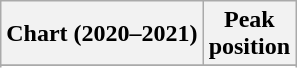<table class="wikitable sortable plainrowheaders" style="text-align:center">
<tr>
<th scope="col">Chart (2020–2021)</th>
<th scope="col">Peak<br>position</th>
</tr>
<tr>
</tr>
<tr>
</tr>
<tr>
</tr>
<tr>
</tr>
<tr>
</tr>
</table>
